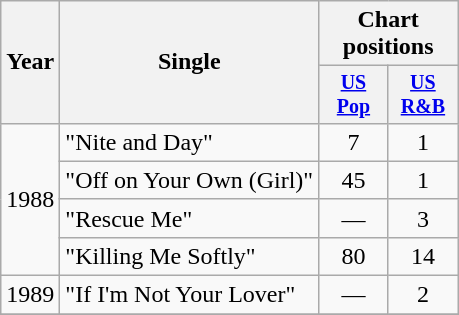<table class="wikitable" style="text-align:center;">
<tr>
<th rowspan="2">Year</th>
<th rowspan="2">Single</th>
<th colspan="3">Chart positions</th>
</tr>
<tr style="font-size:smaller;">
<th width="40"><a href='#'>US<br>Pop</a></th>
<th width="40"><a href='#'>US<br>R&B</a></th>
</tr>
<tr>
<td rowspan="4">1988</td>
<td align="left">"Nite and Day"</td>
<td>7</td>
<td>1</td>
</tr>
<tr>
<td align="left">"Off on Your Own (Girl)"</td>
<td>45</td>
<td>1</td>
</tr>
<tr>
<td align="left">"Rescue Me"</td>
<td>—</td>
<td>3</td>
</tr>
<tr>
<td align="left">"Killing Me Softly"</td>
<td>80</td>
<td>14</td>
</tr>
<tr>
<td rowspan="1">1989</td>
<td align="left">"If I'm Not Your Lover"</td>
<td>—</td>
<td>2</td>
</tr>
<tr>
</tr>
</table>
